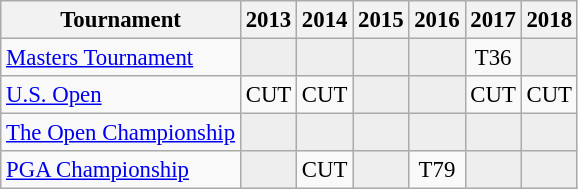<table class="wikitable" style="font-size:95%;text-align:center;">
<tr>
<th>Tournament</th>
<th>2013</th>
<th>2014</th>
<th>2015</th>
<th>2016</th>
<th>2017</th>
<th>2018</th>
</tr>
<tr>
<td align=left><a href='#'>Masters Tournament</a></td>
<td style="background:#eeeeee;"></td>
<td style="background:#eeeeee;"></td>
<td style="background:#eeeeee;"></td>
<td style="background:#eeeeee;"></td>
<td>T36</td>
<td style="background:#eeeeee;"></td>
</tr>
<tr>
<td align=left><a href='#'>U.S. Open</a></td>
<td>CUT</td>
<td>CUT</td>
<td style="background:#eeeeee;"></td>
<td style="background:#eeeeee;"></td>
<td>CUT</td>
<td>CUT</td>
</tr>
<tr>
<td align=left><a href='#'>The Open Championship</a></td>
<td style="background:#eeeeee;"></td>
<td style="background:#eeeeee;"></td>
<td style="background:#eeeeee;"></td>
<td style="background:#eeeeee;"></td>
<td style="background:#eeeeee;"></td>
<td style="background:#eeeeee;"></td>
</tr>
<tr>
<td align=left><a href='#'>PGA Championship</a></td>
<td style="background:#eeeeee;"></td>
<td>CUT</td>
<td style="background:#eeeeee;"></td>
<td>T79</td>
<td style="background:#eeeeee;"></td>
<td style="background:#eeeeee;"></td>
</tr>
</table>
